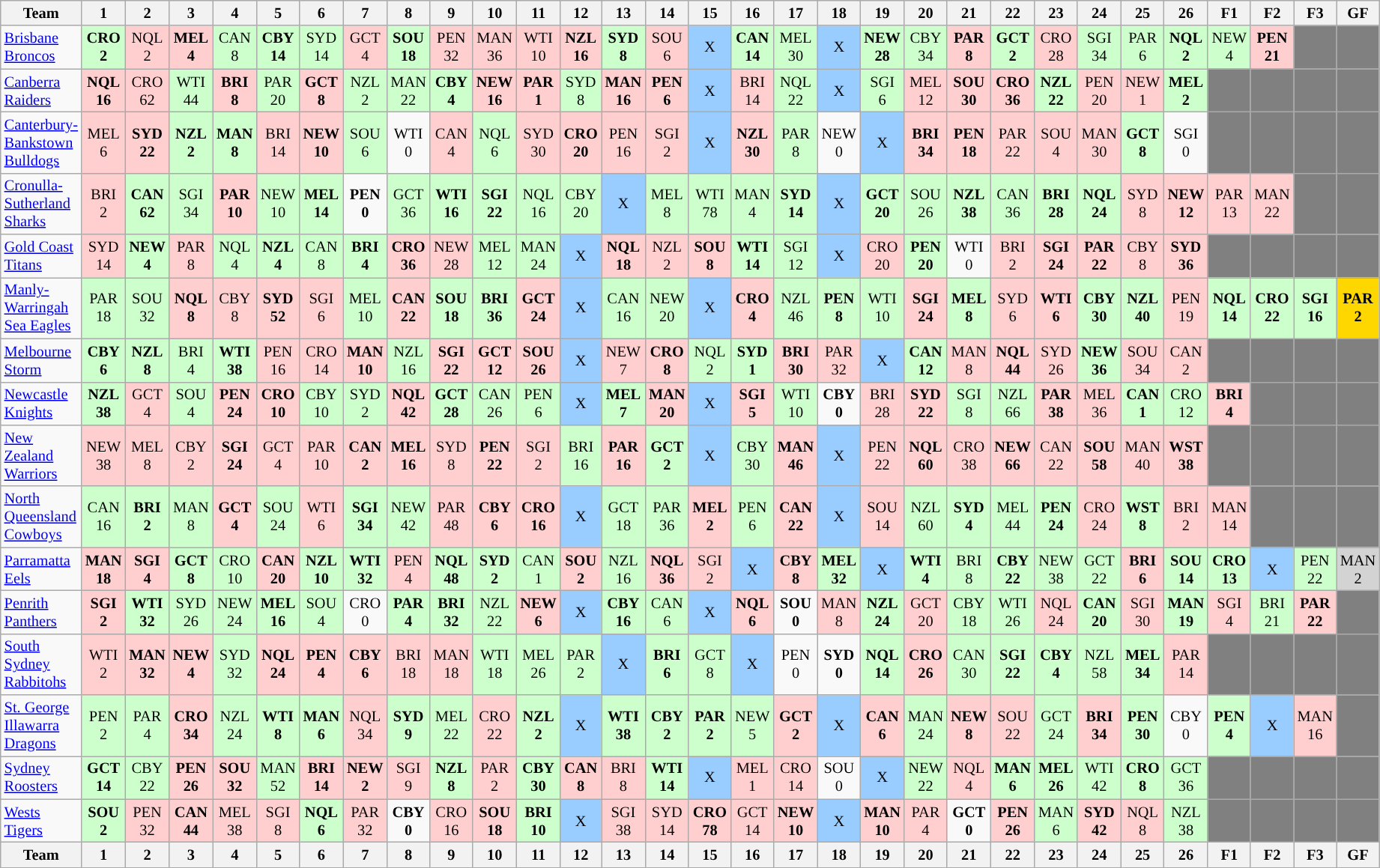<table class="wikitable sortable" style="font-size:85%; text-align:center; width:90%">
<tr valign="top">
<th valign="middle">Team</th>
<th>1</th>
<th>2</th>
<th>3</th>
<th>4</th>
<th>5</th>
<th>6</th>
<th>7</th>
<th>8</th>
<th>9</th>
<th>10</th>
<th>11</th>
<th>12</th>
<th>13</th>
<th>14</th>
<th>15</th>
<th>16</th>
<th>17</th>
<th>18</th>
<th>19</th>
<th>20</th>
<th>21</th>
<th>22</th>
<th>23</th>
<th>24</th>
<th>25</th>
<th>26</th>
<th>F1</th>
<th>F2</th>
<th>F3</th>
<th>GF</th>
</tr>
<tr>
<td align="left"><a href='#'>Brisbane Broncos</a></td>
<td style="background:#cfc;"><strong>CRO<br>2</strong></td>
<td style="background:#FFCFCF;">NQL<br>2</td>
<td style="background:#FFCFCF;"><strong>MEL<br>4</strong></td>
<td style="background:#cfc;">CAN<br>8</td>
<td style="background:#cfc;"><strong>CBY<br>14</strong></td>
<td style="background:#cfc;">SYD<br>14</td>
<td style="background:#FFCFCF;">GCT<br>4</td>
<td style="background:#cfc;"><strong>SOU<br>18</strong></td>
<td style="background:#FFCFCF;">PEN<br>32</td>
<td style="background:#FFCFCF;">MAN<br>36</td>
<td style="background:#FFCFCF;">WTI<br>10</td>
<td style="background:#FFCFCF;"><strong>NZL<br>16</strong></td>
<td style="background:#cfc;"><strong>SYD<br>8</strong></td>
<td style="background:#FFCFCF;">SOU<br>6</td>
<td style="background:#99ccff;">X</td>
<td style="background:#cfc;"><strong>CAN<br>14</strong></td>
<td style="background:#cfc;">MEL<br>30</td>
<td style="background:#99ccff;">X</td>
<td style="background:#cfc;"><strong>NEW<br>28</strong></td>
<td style="background:#cfc;">CBY<br>34</td>
<td style="background:#FFCFCF;"><strong>PAR<br>8</strong></td>
<td style="background:#cfc;"><strong>GCT<br>2</strong></td>
<td style="background:#FFCFCF;">CRO<br>28</td>
<td style="background:#cfc;">SGI<br>34</td>
<td style="background:#cfc;">PAR<br>6</td>
<td style="background:#cfc;"><strong>NQL<br>2</strong></td>
<td style="background:#cfc;">NEW<br>4</td>
<td style="background:#FFCFCF;"><strong>PEN<br>21</strong></td>
<td style="background:#808080;"></td>
<td style="background:#808080;"></td>
</tr>
<tr>
<td align="left"><a href='#'>Canberra Raiders</a></td>
<td style="background:#FFCFCF;"><strong>NQL<br>16</strong></td>
<td style="background:#FFCFCF;">CRO<br>62</td>
<td style="background:#cfc;">WTI<br>44</td>
<td style="background:#FFCFCF;"><strong>BRI<br>8</strong></td>
<td style="background:#cfc;">PAR<br>20</td>
<td style="background:#FFCFCF;"><strong>GCT<br>8</strong></td>
<td style="background:#cfc;">NZL<br>2</td>
<td style="background:#cfc;">MAN<br>22</td>
<td style="background:#cfc;"><strong>CBY<br>4</strong></td>
<td style="background:#FFCFCF;"><strong>NEW<br>16</strong></td>
<td style="background:#FFCFCF;"><strong>PAR<br>1</strong></td>
<td style="background:#cfc;">SYD<br>8</td>
<td style="background:#FFCFCF;"><strong>MAN<br>16</strong></td>
<td style="background:#FFCFCF;"><strong>PEN<br>6</strong></td>
<td style="background:#99ccff;">X</td>
<td style="background:#FFCFCF;">BRI<br>14</td>
<td style="background:#cfc;">NQL<br>22</td>
<td style="background:#99ccff;">X</td>
<td style="background:#cfc;">SGI<br>6</td>
<td style="background:#FFCFCF;">MEL<br>12</td>
<td style="background:#FFCFCF;"><strong>SOU<br>30</strong></td>
<td style="background:#FFCFCF;"><strong>CRO<br>36</strong></td>
<td style="background:#cfc;"><strong>NZL<br>22</strong></td>
<td style="background:#FFCFCF;">PEN<br>20</td>
<td style="background:#FFCFCF;">NEW<br>1</td>
<td style="background:#cfc;"><strong>MEL<br>2</strong></td>
<td style="background:#808080;"></td>
<td style="background:#808080;"></td>
<td style="background:#808080;"></td>
<td style="background:#808080;"></td>
</tr>
<tr>
<td align="left"><a href='#'>Canterbury-Bankstown Bulldogs</a></td>
<td style="background:#FFCFCF;">MEL<br>6</td>
<td style="background:#FFCFCF;"><strong>SYD<br>22</strong></td>
<td style="background:#cfc;"><strong>NZL<br>2</strong></td>
<td style="background:#cfc;"><strong>MAN<br>8</strong></td>
<td style="background:#FFCFCF;">BRI<br>14</td>
<td style="background:#FFCFCF;"><strong>NEW<br>10</strong></td>
<td style="background:#cfc;">SOU<br>6</td>
<td style="background:">WTI<br>0</td>
<td style="background:#FFCFCF;">CAN<br>4</td>
<td style="background:#cfc;">NQL<br>6</td>
<td style="background:#FFCFCF;">SYD<br>30</td>
<td style="background:#FFCFCF;"><strong>CRO<br>20</strong></td>
<td style="background:#FFCFCF;">PEN<br>16</td>
<td style="background:#FFCFCF;">SGI<br>2</td>
<td style="background:#99ccff;">X</td>
<td style="background:#FFCFCF;"><strong>NZL<br>30</strong></td>
<td style="background:#cfc;">PAR<br>8</td>
<td style="background:">NEW<br>0</td>
<td style="background:#99ccff;">X</td>
<td style="background:#FFCFCF;"><strong>BRI<br>34</strong></td>
<td style="background:#FFCFCF;"><strong>PEN<br>18</strong></td>
<td style="background:#FFCFCF;">PAR<br>22</td>
<td style="background:#FFCFCF;">SOU<br>4</td>
<td style="background:#FFCFCF;">MAN<br>30</td>
<td style="background:#cfc;"><strong>GCT<br>8</strong></td>
<td style="background:">SGI<br>0</td>
<td style="background:#808080;"></td>
<td style="background:#808080;"></td>
<td style="background:#808080;"></td>
<td style="background:#808080;"></td>
</tr>
<tr>
<td align="left"><a href='#'>Cronulla-Sutherland Sharks</a></td>
<td style="background:#FFCFCF;">BRI<br>2</td>
<td style="background:#cfc;"><strong>CAN<br>62</strong></td>
<td style="background:#cfc;">SGI<br>34</td>
<td style="background:#FFCFCF;"><strong>PAR<br>10</strong></td>
<td style="background:#cfc;">NEW<br>10</td>
<td style="background:#cfc;"><strong>MEL<br>14</strong></td>
<td style="background:"><strong>PEN<br>0</strong></td>
<td style="background:#cfc;">GCT<br>36</td>
<td style="background:#cfc;"><strong>WTI<br>16</strong></td>
<td style="background:#cfc;"><strong>SGI<br>22</strong></td>
<td style="background:#cfc;">NQL<br>16</td>
<td style="background:#cfc;">CBY<br>20</td>
<td style="background:#99ccff;">X</td>
<td style="background:#cfc;">MEL<br>8</td>
<td style="background:#cfc;">WTI<br>78</td>
<td style="background:#cfc;">MAN<br>4</td>
<td style="background:#cfc;"><strong>SYD<br>14</strong></td>
<td style="background:#99ccff;">X</td>
<td style="background:#cfc;"><strong>GCT<br>20</strong></td>
<td style="background:#cfc;">SOU<br>26</td>
<td style="background:#cfc;"><strong>NZL<br>38</strong></td>
<td style="background:#cfc;">CAN<br>36</td>
<td style="background:#cfc;"><strong>BRI<br>28</strong></td>
<td style="background:#cfc;"><strong>NQL<br>24</strong></td>
<td style="background:#FFCFCF;">SYD<br>8</td>
<td style="background:#FFCFCF;"><strong>NEW<br>12</strong></td>
<td style="background:#FFCFCF;">PAR<br>13</td>
<td style="background:#FFCFCF;">MAN<br>22</td>
<td style="background:#808080;"></td>
<td style="background:#808080;"></td>
</tr>
<tr>
<td align="left"><a href='#'>Gold Coast Titans</a></td>
<td style="background:#FFCFCF;">SYD<br>14</td>
<td style="background:#cfc;"><strong>NEW<br>4</strong></td>
<td style="background:#FFCFCF;">PAR<br>8</td>
<td style="background:#cfc;">NQL<br>4</td>
<td style="background:#cfc;"><strong>NZL<br>4</strong></td>
<td style="background:#cfc;">CAN<br>8</td>
<td style="background:#cfc;"><strong>BRI<br>4</strong></td>
<td style="background:#FFCFCF;"><strong>CRO<br>36</strong></td>
<td style="background:#FFCFCF;">NEW<br>28</td>
<td style="background:#cfc;">MEL<br>12</td>
<td style="background:#cfc;">MAN<br>24</td>
<td style="background:#99ccff;">X</td>
<td style="background:#FFCFCF;"><strong>NQL<br>18</strong></td>
<td style="background:#FFCFCF;">NZL<br>2</td>
<td style="background:#FFCFCF;"><strong>SOU<br>8</strong></td>
<td style="background:#cfc;"><strong>WTI<br>14</strong></td>
<td style="background:#cfc;">SGI<br>12</td>
<td style="background:#99ccff;">X</td>
<td style="background:#FFCFCF;">CRO<br>20</td>
<td style="background:#cfc;"><strong>PEN<br>20</strong></td>
<td style="background:">WTI<br>0</td>
<td style="background:#FFCFCF;">BRI<br>2</td>
<td style="background:#FFCFCF;"><strong>SGI<br>24</strong></td>
<td style="background:#FFCFCF;"><strong>PAR<br>22</strong></td>
<td style="background:#FFCFCF;">CBY<br>8</td>
<td style="background:#FFCFCF;"><strong>SYD<br>36</strong></td>
<td style="background:#808080;"></td>
<td style="background:#808080;"></td>
<td style="background:#808080;"></td>
<td style="background:#808080;"></td>
</tr>
<tr>
<td align="left"><a href='#'>Manly-Warringah Sea Eagles</a></td>
<td style="background:#cfc;">PAR<br>18</td>
<td style="background:#cfc;">SOU<br>32</td>
<td style="background:#FFCFCF;"><strong>NQL<br>8</strong></td>
<td style="background:#FFCFCF;">CBY<br>8</td>
<td style="background:#FFCFCF;"><strong>SYD<br>52</strong></td>
<td style="background:#FFCFCF;">SGI<br>6</td>
<td style="background:#cfc;">MEL<br>10</td>
<td style="background:#FFCFCF;"><strong>CAN<br>22</strong></td>
<td style="background:#cfc;"><strong>SOU<br>18</strong></td>
<td style="background:#cfc;"><strong>BRI<br>36</strong></td>
<td style="background:#FFCFCF;"><strong>GCT<br>24</strong></td>
<td style="background:#99ccff;">X</td>
<td style="background:#cfc;">CAN<br>16</td>
<td style="background:#cfc;">NEW<br>20</td>
<td style="background:#99ccff;">X</td>
<td style="background:#FFCFCF;"><strong>CRO<br>4</strong></td>
<td style="background:#cfc;">NZL<br>46</td>
<td style="background:#cfc;"><strong>PEN<br>8</strong></td>
<td style="background:#cfc;">WTI<br>10</td>
<td style="background:#FFCFCF;"><strong>SGI<br>24</strong></td>
<td style="background:#cfc;"><strong>MEL<br>8</strong></td>
<td style="background:#FFCFCF;">SYD<br>6</td>
<td style="background:#FFCFCF;"><strong>WTI<br>6</strong></td>
<td style="background:#cfc;"><strong>CBY<br>30</strong></td>
<td style="background:#cfc;"><strong>NZL<br>40</strong></td>
<td style="background:#FFCFCF;">PEN<br>19</td>
<td style="background:#cfc;"><strong>NQL<br>14</strong></td>
<td style="background:#cfc;"><strong>CRO<br>22</strong></td>
<td style="background:#cfc;"><strong>SGI<br>16</strong></td>
<td style="background:#FFD700;"><strong>PAR<br>2</strong></td>
</tr>
<tr>
<td align="left"><a href='#'>Melbourne Storm</a></td>
<td style="background:#cfc;"><strong>CBY<br>6</strong></td>
<td style="background:#cfc;"><strong>NZL<br>8</strong></td>
<td style="background:#cfc;">BRI<br>4</td>
<td style="background:#cfc;"><strong>WTI<br>38</strong></td>
<td style="background:#FFCFCF;">PEN<br>16</td>
<td style="background:#FFCFCF;">CRO<br>14</td>
<td style="background:#FFCFCF;"><strong>MAN<br>10</strong></td>
<td style="background:#cfc;">NZL<br>16</td>
<td style="background:#FFCFCF;"><strong>SGI<br>22</strong></td>
<td style="background:#FFCFCF;"><strong>GCT<br>12</strong></td>
<td style="background:#FFCFCF;"><strong>SOU<br>26</strong></td>
<td style="background:#99ccff;">X</td>
<td style="background:#FFCFCF;">NEW<br>7</td>
<td style="background:#FFCFCF;"><strong>CRO<br>8</strong></td>
<td style="background:#cfc;">NQL<br>2</td>
<td style="background:#cfc;"><strong>SYD<br>1</strong></td>
<td style="background:#FFCFCF;"><strong>BRI<br>30</strong></td>
<td style="background:#FFCFCF;">PAR<br>32</td>
<td style="background:#99ccff;">X</td>
<td style="background:#cfc;"><strong>CAN<br>12</strong></td>
<td style="background:#FFCFCF;">MAN<br>8</td>
<td style="background:#FFCFCF;"><strong>NQL<br>44</strong></td>
<td style="background:#FFCFCF;">SYD<br>26</td>
<td style="background:#cfc;"><strong>NEW<br>36</strong></td>
<td style="background:#FFCFCF;">SOU<br>34</td>
<td style="background:#FFCFCF;">CAN<br>2</td>
<td style="background:#808080;"></td>
<td style="background:#808080;"></td>
<td style="background:#808080;"></td>
<td style="background:#808080;"></td>
</tr>
<tr>
<td align="left"><a href='#'>Newcastle Knights</a></td>
<td style="background:#cfc;"><strong>NZL<br>38</strong></td>
<td style="background:#FFCFCF;">GCT<br>4</td>
<td style="background:#cfc;">SOU<br>4</td>
<td style="background:#FFCFCF;"><strong>PEN<br>24</strong></td>
<td style="background:#FFCFCF;"><strong>CRO<br>10</strong></td>
<td style="background:#cfc;">CBY<br>10</td>
<td style="background:#cfc;">SYD<br>2</td>
<td style="background:#FFCFCF;"><strong>NQL<br>42</strong></td>
<td style="background:#cfc;"><strong>GCT<br>28</strong></td>
<td style="background:#cfc;">CAN<br>26</td>
<td style="background:#cfc;">PEN<br>6</td>
<td style="background:#99ccff;">X</td>
<td style="background:#cfc;"><strong>MEL<br>7</strong></td>
<td style="background:#FFCFCF;"><strong>MAN<br>20</strong></td>
<td style="background:#99ccff;">X</td>
<td style="background:#FFCFCF;"><strong>SGI<br>5</strong></td>
<td style="background:#cfc;">WTI<br>10</td>
<td style="background:"><strong>CBY<br>0</strong></td>
<td style="background:#FFCFCF;">BRI<br>28</td>
<td style="background:#FFCFCF;"><strong>SYD<br>22</strong></td>
<td style="background:#cfc;">SGI<br>8</td>
<td style="background:#cfc;">NZL<br>66</td>
<td style="background:#FFCFCF;"><strong>PAR<br>38</strong></td>
<td style="background:#FFCFCF;">MEL<br>36</td>
<td style="background:#cfc;"><strong>CAN<br>1</strong></td>
<td style="background:#cfc;">CRO<br>12</td>
<td style="background:#FFCFCF;"><strong>BRI<br>4</strong></td>
<td style="background:#808080;"></td>
<td style="background:#808080;"></td>
<td style="background:#808080;"></td>
</tr>
<tr>
<td align="left"><a href='#'>New Zealand Warriors</a></td>
<td style="background:#FFCFCF;">NEW<br>38</td>
<td style="background:#FFCFCF;">MEL<br>8</td>
<td style="background:#FFCFCF;">CBY<br>2</td>
<td style="background:#FFCFCF;"><strong>SGI<br>24</strong></td>
<td style="background:#FFCFCF;">GCT<br>4</td>
<td style="background:#FFCFCF;">PAR<br>10</td>
<td style="background:#FFCFCF;"><strong>CAN<br>2</strong></td>
<td style="background:#FFCFCF;"><strong>MEL<br>16</strong></td>
<td style="background:#FFCFCF;">SYD<br>8</td>
<td style="background:#FFCFCF;"><strong>PEN<br>22</strong></td>
<td style="background:#FFCFCF;">SGI<br>2</td>
<td style="background:#cfc;">BRI<br>16</td>
<td style="background:#FFCFCF;"><strong>PAR<br>16</strong></td>
<td style="background:#cfc;"><strong>GCT<br>2</strong></td>
<td style="background:#99ccff;">X</td>
<td style="background:#cfc;">CBY<br>30</td>
<td style="background:#FFCFCF;"><strong>MAN<br>46</strong></td>
<td style="background:#99ccff;">X</td>
<td style="background:#FFCFCF;">PEN<br>22</td>
<td style="background:#FFCFCF;"><strong>NQL<br>60</strong></td>
<td style="background:#FFCFCF;">CRO<br>38</td>
<td style="background:#FFCFCF;"><strong>NEW<br>66</strong></td>
<td style="background:#FFCFCF;">CAN<br>22</td>
<td style="background:#FFCFCF;"><strong>SOU<br>58</strong></td>
<td style="background:#FFCFCF;">MAN<br>40</td>
<td style="background:#FFCFCF;"><strong>WST<br>38</strong></td>
<td style="background:#808080;"></td>
<td style="background:#808080;"></td>
<td style="background:#808080;"></td>
<td style="background:#808080;"></td>
</tr>
<tr>
<td align="left"><a href='#'>North Queensland Cowboys</a></td>
<td style="background:#cfc;">CAN<br>16</td>
<td style="background:#cfc;"><strong>BRI<br>2</strong></td>
<td style="background:#cfc;">MAN<br>8</td>
<td style="background:#FFCFCF;"><strong>GCT<br>4</strong></td>
<td style="background:#cfc;">SOU<br>24</td>
<td style="background:#FFCFCF;">WTI<br>6</td>
<td style="background:#cfc;"><strong>SGI<br>34</strong></td>
<td style="background:#cfc;">NEW<br>42</td>
<td style="background:#FFCFCF;">PAR<br>48</td>
<td style="background:#FFCFCF;"><strong>CBY<br>6</strong></td>
<td style="background:#FFCFCF;"><strong>CRO<br>16</strong></td>
<td style="background:#99ccff;">X</td>
<td style="background:#cfc;">GCT<br>18</td>
<td style="background:#cfc;">PAR<br>36</td>
<td style="background:#FFCFCF;"><strong>MEL<br>2</strong></td>
<td style="background:#cfc;">PEN<br>6</td>
<td style="background:#FFCFCF;"><strong>CAN<br>22</strong></td>
<td style="background:#99ccff;">X</td>
<td style="background:#FFCFCF;">SOU<br>14</td>
<td style="background:#cfc;">NZL<br>60</td>
<td style="background:#cfc;"><strong>SYD<br>4</strong></td>
<td style="background:#cfc;">MEL<br>44</td>
<td style="background:#cfc;"><strong>PEN<br>24</strong></td>
<td style="background:#FFCFCF;">CRO<br>24</td>
<td style="background:#cfc;"><strong>WST<br>8</strong></td>
<td style="background:#FFCFCF;">BRI<br>2</td>
<td style="background:#FFCFCF;">MAN<br>14</td>
<td style="background:#808080;"></td>
<td style="background:#808080;"></td>
<td style="background:#808080;"></td>
</tr>
<tr>
<td align="left"><a href='#'>Parramatta Eels</a></td>
<td style="background:#FFCFCF;"><strong>MAN<br>18</strong></td>
<td style="background:#FFCFCF;"><strong>SGI<br>4</strong></td>
<td style="background:#cfc;"><strong>GCT<br>8</strong></td>
<td style="background:#cfc;">CRO<br>10</td>
<td style="background:#FFCFCF;"><strong>CAN<br>20</strong></td>
<td style="background:#cfc;"><strong>NZL<br>10</strong></td>
<td style="background:#cfc;"><strong>WTI<br>32</strong></td>
<td style="background:#FFCFCF;">PEN<br>4</td>
<td style="background:#cfc;"><strong>NQL<br>48</strong></td>
<td style="background:#cfc;"><strong>SYD<br>2</strong></td>
<td style="background:#cfc;">CAN<br>1</td>
<td style="background:#FFCFCF;"><strong>SOU<br>2</strong></td>
<td style="background:#cfc;">NZL<br>16</td>
<td style="background:#FFCFCF;"><strong>NQL<br>36</strong></td>
<td style="background:#FFCFCF;">SGI<br>2</td>
<td style="background:#99ccff;">X</td>
<td style="background:#FFCFCF;"><strong>CBY<br>8</strong></td>
<td style="background:#cfc;"><strong>MEL<br>32</strong></td>
<td style="background:#99ccff;">X</td>
<td style="background:#cfc;"><strong>WTI<br>4</strong></td>
<td style="background:#cfc;">BRI<br>8</td>
<td style="background:#cfc;"><strong>CBY<br>22</strong></td>
<td style="background:#cfc;">NEW<br>38</td>
<td style="background:#cfc;">GCT<br>22</td>
<td style="background:#FFCFCF;"><strong>BRI<br>6</strong></td>
<td style="background:#cfc;"><strong>SOU<br>14</strong></td>
<td style="background:#cfc;"><strong>CRO<br>13</strong></td>
<td style="background:#99ccff;">X</td>
<td style="background:#cfc;">PEN<br>22</td>
<td style="background:#D3D3D3;">MAN<br>2</td>
</tr>
<tr>
<td align="left"><a href='#'>Penrith Panthers</a></td>
<td style="background:#FFCFCF;"><strong>SGI<br>2</strong></td>
<td style="background:#cfc;"><strong>WTI<br>32</strong></td>
<td style="background:#cfc;">SYD<br>26</td>
<td style="background:#cfc;">NEW<br>24</td>
<td style="background:#cfc;"><strong>MEL<br>16</strong></td>
<td style="background:#cfc;">SOU<br>4</td>
<td style="background:">CRO<br>0</td>
<td style="background:#cfc;"><strong>PAR<br>4</strong></td>
<td style="background:#cfc;"><strong>BRI<br>32</strong></td>
<td style="background:#cfc;">NZL<br>22</td>
<td style="background:#FFCFCF;"><strong>NEW<br>6</strong></td>
<td style="background:#99ccff;">X</td>
<td style="background:#cfc;"><strong>CBY<br>16</strong></td>
<td style="background:#cfc;">CAN<br>6</td>
<td style="background:#99ccff;">X</td>
<td style="background:#FFCFCF;"><strong>NQL<br>6</strong></td>
<td style="background:"><strong>SOU<br>0</strong></td>
<td style="background:#FFCFCF;">MAN<br>8</td>
<td style="background:#cfc;"><strong>NZL<br>24</strong></td>
<td style="background:#FFCFCF;">GCT<br>20</td>
<td style="background:#cfc;">CBY<br>18</td>
<td style="background:#cfc;">WTI<br>26</td>
<td style="background:#FFCFCF;">NQL<br>24</td>
<td style="background:#cfc;"><strong>CAN<br>20</strong></td>
<td style="background:#FFCFCF;">SGI<br>30</td>
<td style="background:#cfc;"><strong>MAN<br>19</strong></td>
<td style="background:#FFCFCF;">SGI<br>4</td>
<td style="background:#cfc;">BRI<br>21</td>
<td style="background:#FFCFCF;"><strong>PAR<br>22</strong></td>
<td style="background:#808080;"></td>
</tr>
<tr>
<td align="left"><a href='#'>South Sydney Rabbitohs</a></td>
<td style="background:#FFCFCF;">WTI<br>2</td>
<td style="background:#FFCFCF;"><strong>MAN<br>32</strong></td>
<td style="background:#FFCFCF;"><strong>NEW<br>4</strong></td>
<td style="background:#cfc;">SYD<br>32</td>
<td style="background:#FFCFCF;"><strong>NQL<br>24</strong></td>
<td style="background:#FFCFCF;"><strong>PEN<br>4</strong></td>
<td style="background:#FFCFCF;"><strong>CBY<br>6</strong></td>
<td style="background:#FFCFCF;">BRI<br>18</td>
<td style="background:#FFCFCF;">MAN<br>18</td>
<td style="background:#cfc;">WTI<br>18</td>
<td style="background:#cfc;">MEL<br>26</td>
<td style="background:#cfc;">PAR<br>2</td>
<td style="background:#99ccff;">X</td>
<td style="background:#cfc;"><strong>BRI<br>6</strong></td>
<td style="background:#cfc;">GCT<br>8</td>
<td style="background:#99ccff;">X</td>
<td style="background:">PEN<br>0</td>
<td style="background:"><strong>SYD<br>0</strong></td>
<td style="background:#cfc;"><strong>NQL<br>14</strong></td>
<td style="background:#FFCFCF;"><strong>CRO<br>26</strong></td>
<td style="background:#cfc;">CAN<br>30</td>
<td style="background:#cfc;"><strong>SGI<br>22</strong></td>
<td style="background:#cfc;"><strong>CBY<br>4</strong></td>
<td style="background:#cfc;">NZL<br>58</td>
<td style="background:#cfc;"><strong>MEL<br>34</strong></td>
<td style="background:#FFCFCF;">PAR<br>14</td>
<td style="background:#808080;"></td>
<td style="background:#808080;"></td>
<td style="background:#808080;"></td>
<td style="background:#808080;"></td>
</tr>
<tr>
<td align="left"><a href='#'>St. George Illawarra Dragons</a></td>
<td style="background:#cfc;">PEN<br>2</td>
<td style="background:#cfc;">PAR<br>4</td>
<td style="background:#FFCFCF;"><strong>CRO<br>34</strong></td>
<td style="background:#cfc;">NZL<br>24</td>
<td style="background:#cfc;"><strong>WTI<br>8</strong></td>
<td style="background:#cfc;"><strong>MAN<br>6</strong></td>
<td style="background:#FFCFCF;">NQL<br>34</td>
<td style="background:#cfc;"><strong>SYD<br>9</strong></td>
<td style="background:#cfc;">MEL<br>22</td>
<td style="background:#FFCFCF;">CRO<br>22</td>
<td style="background:#cfc;"><strong>NZL<br>2</strong></td>
<td style="background:#99ccff;">X</td>
<td style="background:#cfc;"><strong>WTI<br>38</strong></td>
<td style="background:#cfc;"><strong>CBY<br>2</strong></td>
<td style="background:#cfc;"><strong>PAR<br>2</strong></td>
<td style="background:#cfc;">NEW<br>5</td>
<td style="background:#FFCFCF;"><strong>GCT<br>2</strong></td>
<td style="background:#99ccff;">X</td>
<td style="background:#FFCFCF;"><strong>CAN<br>6</strong></td>
<td style="background:#cfc;">MAN<br>24</td>
<td style="background:#FFCFCF;"><strong>NEW<br>8</strong></td>
<td style="background:#FFCFCF;">SOU<br>22</td>
<td style="background:#cfc;">GCT<br>24</td>
<td style="background:#FFCFCF;"><strong>BRI<br>34</strong></td>
<td style="background:#cfc;"><strong>PEN<br>30</strong></td>
<td style="background:">CBY<br>0</td>
<td style="background:#cfc;"><strong>PEN<br>4</strong></td>
<td style="background:#99ccff;">X</td>
<td style="background:#FFCFCF;">MAN<br>16</td>
<td style="background:#808080;"></td>
</tr>
<tr>
<td align="left"><a href='#'>Sydney Roosters</a></td>
<td style="background:#cfc;"><strong>GCT<br>14</strong></td>
<td style="background:#cfc;">CBY<br>22</td>
<td style="background:#FFCFCF;"><strong>PEN<br>26</strong></td>
<td style="background:#FFCFCF;"><strong>SOU<br>32</strong></td>
<td style="background:#cfc;">MAN<br>52</td>
<td style="background:#FFCFCF;"><strong>BRI<br>14</strong></td>
<td style="background:#FFCFCF;"><strong>NEW<br>2</strong></td>
<td style="background:#FFCFCF;">SGI<br>9</td>
<td style="background:#cfc;"><strong>NZL<br>8</strong></td>
<td style="background:#FFCFCF;">PAR<br>2</td>
<td style="background:#cfc;"><strong>CBY<br>30</strong></td>
<td style="background:#FFCFCF;"><strong>CAN<br>8</strong></td>
<td style="background:#FFCFCF;">BRI<br>8</td>
<td style="background:#cfc;"><strong>WTI<br>14</strong></td>
<td style="background:#99ccff;">X</td>
<td style="background:#FFCFCF;">MEL<br>1</td>
<td style="background:#FFCFCF;">CRO<br>14</td>
<td style="background:">SOU<br>0</td>
<td style="background:#99ccff;">X</td>
<td style="background:#cfc;">NEW<br>22</td>
<td style="background:#FFCFCF;">NQL<br>4</td>
<td style="background:#cfc;"><strong>MAN<br>6</strong></td>
<td style="background:#cfc;"><strong>MEL<br>26</strong></td>
<td style="background:#cfc;">WTI<br>42</td>
<td style="background:#cfc;"><strong>CRO<br>8</strong></td>
<td style="background:#cfc;">GCT<br>36</td>
<td style="background:#808080;"></td>
<td style="background:#808080;"></td>
<td style="background:#808080;"></td>
<td style="background:#808080;"></td>
</tr>
<tr>
<td align="left"><a href='#'>Wests Tigers</a></td>
<td style="background:#cfc;"><strong>SOU<br>2</strong></td>
<td style="background:#FFCFCF;">PEN<br>32</td>
<td style="background:#FFCFCF;"><strong>CAN<br>44</strong></td>
<td style="background:#FFCFCF;">MEL<br>38</td>
<td style="background:#FFCFCF;">SGI<br>8</td>
<td style="background:#cfc;"><strong>NQL<br>6</strong></td>
<td style="background:#FFCFCF;">PAR<br>32</td>
<td style="background:"><strong>CBY<br>0</strong></td>
<td style="background:#FFCFCF;">CRO<br>16</td>
<td style="background:#FFCFCF;"><strong>SOU<br>18</strong></td>
<td style="background:#cfc;"><strong>BRI<br>10</strong></td>
<td style="background:#99ccff;">X</td>
<td style="background:#FFCFCF;">SGI<br>38</td>
<td style="background:#FFCFCF;">SYD<br>14</td>
<td style="background:#FFCFCF;"><strong>CRO<br>78</strong></td>
<td style="background:#FFCFCF;">GCT<br>14</td>
<td style="background:#FFCFCF;"><strong>NEW<br>10</strong></td>
<td style="background:#99ccff;">X</td>
<td style="background:#FFCFCF;"><strong>MAN<br>10</strong></td>
<td style="background:#FFCFCF;">PAR<br>4</td>
<td style="background:"><strong>GCT<br>0</strong></td>
<td style="background:#FFCFCF;"><strong>PEN<br>26</strong></td>
<td style="background:#cfc;">MAN<br>6</td>
<td style="background:#FFCFCF;"><strong>SYD<br>42</strong></td>
<td style="background:#FFCFCF;">NQL<br>8</td>
<td style="background:#cfc;">NZL<br>38</td>
<td style="background:#808080;"></td>
<td style="background:#808080;"></td>
<td style="background:#808080;"></td>
<td style="background:#808080;"></td>
</tr>
<tr valign="top">
<th valign="middle">Team</th>
<th>1</th>
<th>2</th>
<th>3</th>
<th>4</th>
<th>5</th>
<th>6</th>
<th>7</th>
<th>8</th>
<th>9</th>
<th>10</th>
<th>11</th>
<th>12</th>
<th>13</th>
<th>14</th>
<th>15</th>
<th>16</th>
<th>17</th>
<th>18</th>
<th>19</th>
<th>20</th>
<th>21</th>
<th>22</th>
<th>23</th>
<th>24</th>
<th>25</th>
<th>26</th>
<th>F1</th>
<th>F2</th>
<th>F3</th>
<th>GF</th>
</tr>
</table>
